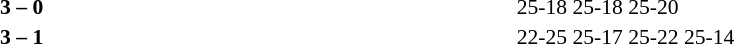<table width=100% cellspacing=1>
<tr>
<th width=20%></th>
<th width=12%></th>
<th width=20%></th>
<th width=33%></th>
<td></td>
</tr>
<tr style=font-size:90%>
<td align=right><strong></strong></td>
<td align=center><strong>3 – 0</strong></td>
<td></td>
<td>25-18 25-18 25-20</td>
<td></td>
</tr>
<tr style=font-size:90%>
<td align=right><strong></strong></td>
<td align=center><strong>3 – 1</strong></td>
<td></td>
<td>22-25 25-17 25-22 25-14</td>
</tr>
</table>
